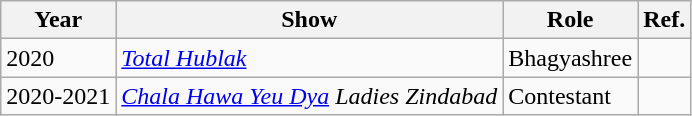<table class="wikitable">
<tr>
<th>Year</th>
<th>Show</th>
<th>Role</th>
<th>Ref.</th>
</tr>
<tr>
<td>2020</td>
<td><em><a href='#'>Total Hublak</a></em></td>
<td>Bhagyashree</td>
<td></td>
</tr>
<tr>
<td>2020-2021</td>
<td><em><a href='#'>Chala Hawa Yeu Dya</a> Ladies Zindabad</em></td>
<td>Contestant</td>
<td></td>
</tr>
</table>
